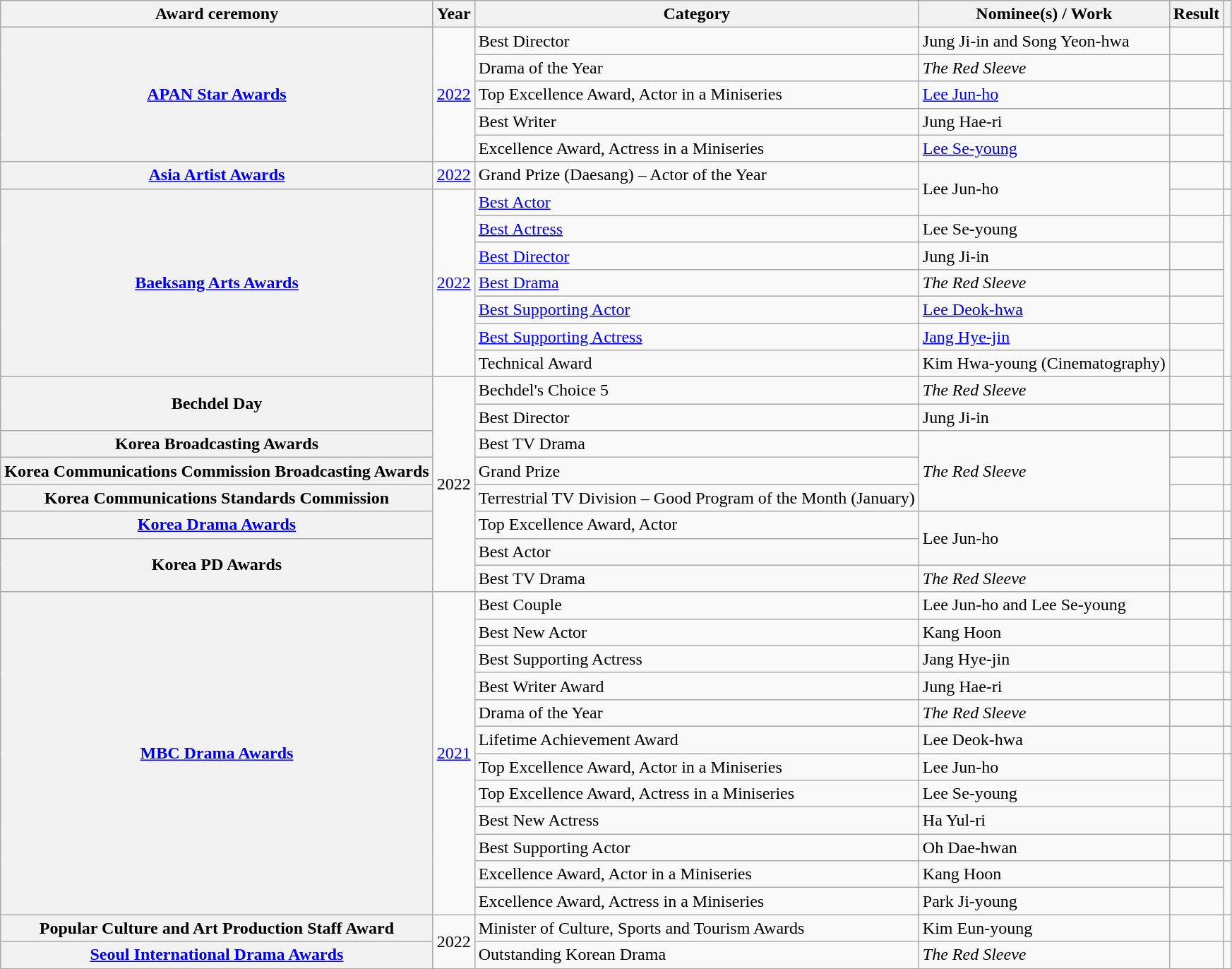<table class="wikitable plainrowheaders sortable">
<tr>
<th scope="col">Award ceremony </th>
<th scope="col">Year</th>
<th scope="col">Category </th>
<th scope="col">Nominee(s) / Work</th>
<th scope="col">Result</th>
<th scope="col"></th>
</tr>
<tr>
<th scope="row" rowspan="5"><a href='#'>APAN Star Awards</a></th>
<td rowspan="5" style="text-align:center"><a href='#'>2022</a></td>
<td>Best Director</td>
<td>Jung Ji-in and Song Yeon-hwa</td>
<td></td>
<td rowspan="2" style="text-align:center"></td>
</tr>
<tr>
<td>Drama of the Year</td>
<td><em>The Red Sleeve</em></td>
<td></td>
</tr>
<tr>
<td>Top Excellence Award, Actor in a Miniseries</td>
<td><a href='#'>Lee Jun-ho</a></td>
<td></td>
<td style="text-align:center"></td>
</tr>
<tr>
<td>Best Writer</td>
<td>Jung Hae-ri</td>
<td></td>
<td rowspan="2" style="text-align:center"></td>
</tr>
<tr>
<td>Excellence Award, Actress in a Miniseries</td>
<td><a href='#'>Lee Se-young</a></td>
<td></td>
</tr>
<tr>
<th scope="row"><a href='#'>Asia Artist Awards</a></th>
<td style="text-align:center"><a href='#'>2022</a></td>
<td>Grand Prize (Daesang) – Actor of the Year</td>
<td rowspan="2">Lee Jun-ho</td>
<td></td>
<td style="text-align:center"></td>
</tr>
<tr>
<th scope="row"  rowspan="7"><a href='#'>Baeksang Arts Awards</a></th>
<td rowspan="7" style="text-align:center"><a href='#'>2022</a></td>
<td><a href='#'>Best Actor</a></td>
<td></td>
<td style="text-align:center"></td>
</tr>
<tr>
<td><a href='#'>Best Actress</a></td>
<td>Lee Se-young</td>
<td></td>
<td rowspan="6" style="text-align:center"></td>
</tr>
<tr>
<td><a href='#'>Best Director</a></td>
<td>Jung Ji-in</td>
<td></td>
</tr>
<tr>
<td><a href='#'>Best Drama</a></td>
<td><em>The Red Sleeve</em></td>
<td></td>
</tr>
<tr>
<td><a href='#'>Best Supporting Actor</a></td>
<td><a href='#'>Lee Deok-hwa</a></td>
<td></td>
</tr>
<tr>
<td><a href='#'>Best Supporting Actress</a></td>
<td><a href='#'>Jang Hye-jin</a></td>
<td></td>
</tr>
<tr>
<td>Technical Award</td>
<td>Kim Hwa-young (Cinematography)</td>
<td></td>
</tr>
<tr>
<th scope="row" rowspan="2">Bechdel Day</th>
<td rowspan="8" style="text-align:center">2022</td>
<td>Bechdel's Choice 5</td>
<td><em>The Red Sleeve</em></td>
<td></td>
<td rowspan="2" style="text-align:center"></td>
</tr>
<tr>
<td>Best Director</td>
<td>Jung Ji-in</td>
<td></td>
</tr>
<tr>
<th scope="row">Korea Broadcasting Awards</th>
<td>Best TV Drama</td>
<td rowspan="3"><em>The Red Sleeve</em></td>
<td></td>
<td style="text-align:center"></td>
</tr>
<tr>
<th scope="row">Korea Communications Commission Broadcasting Awards</th>
<td>Grand Prize</td>
<td></td>
<td style="text-align:center"></td>
</tr>
<tr>
<th scope="row">Korea Communications Standards Commission</th>
<td>Terrestrial TV Division – Good Program of the Month (January)</td>
<td></td>
<td style="text-align:center"></td>
</tr>
<tr>
<th scope="row"><a href='#'>Korea Drama Awards</a></th>
<td>Top Excellence Award, Actor</td>
<td rowspan="2">Lee Jun-ho</td>
<td></td>
<td style="text-align:center"></td>
</tr>
<tr>
<th scope="row" rowspan="2">Korea PD Awards</th>
<td>Best Actor</td>
<td></td>
<td style="text-align:center"></td>
</tr>
<tr>
<td>Best TV Drama</td>
<td><em>The Red Sleeve</em></td>
<td></td>
<td style="text-align:center"></td>
</tr>
<tr>
<th scope="row" rowspan="12"><a href='#'>MBC Drama Awards</a></th>
<td rowspan="12" style="text-align:center"><a href='#'>2021</a></td>
<td>Best Couple</td>
<td>Lee Jun-ho and Lee Se-young</td>
<td></td>
<td style="text-align:center"></td>
</tr>
<tr>
<td>Best New Actor</td>
<td>Kang Hoon</td>
<td></td>
<td style="text-align:center"></td>
</tr>
<tr>
<td>Best Supporting Actress</td>
<td>Jang Hye-jin</td>
<td></td>
<td style="text-align:center"></td>
</tr>
<tr>
<td>Best Writer Award</td>
<td>Jung Hae-ri</td>
<td></td>
<td style="text-align:center"></td>
</tr>
<tr>
<td>Drama of the Year</td>
<td><em>The Red Sleeve</em></td>
<td></td>
<td style="text-align:center"></td>
</tr>
<tr>
<td>Lifetime Achievement Award</td>
<td>Lee Deok-hwa</td>
<td></td>
<td style="text-align:center"></td>
</tr>
<tr>
<td>Top Excellence Award, Actor in a Miniseries</td>
<td>Lee Jun-ho</td>
<td></td>
<td rowspan="2" style="text-align:center"></td>
</tr>
<tr>
<td>Top Excellence Award, Actress in a Miniseries</td>
<td>Lee Se-young</td>
<td></td>
</tr>
<tr>
<td>Best New Actress</td>
<td>Ha Yul-ri</td>
<td></td>
<td style="text-align:center"></td>
</tr>
<tr>
<td>Best Supporting Actor</td>
<td>Oh Dae-hwan</td>
<td></td>
<td style="text-align:center"></td>
</tr>
<tr>
<td>Excellence Award, Actor in a Miniseries</td>
<td>Kang Hoon</td>
<td></td>
<td rowspan="2"  style="text-align:center"></td>
</tr>
<tr>
<td>Excellence Award, Actress in a Miniseries</td>
<td>Park Ji-young</td>
<td></td>
</tr>
<tr>
<th scope="row">Popular Culture and Art Production Staff Award</th>
<td rowspan="2" style="text-align:center">2022</td>
<td>Minister of Culture, Sports and Tourism Awards</td>
<td>Kim Eun-young</td>
<td></td>
<td style="text-align:center"></td>
</tr>
<tr>
<th scope="row"><a href='#'>Seoul International Drama Awards</a></th>
<td>Outstanding Korean Drama</td>
<td><em>The Red Sleeve</em></td>
<td></td>
<td style="text-align:center"></td>
</tr>
</table>
